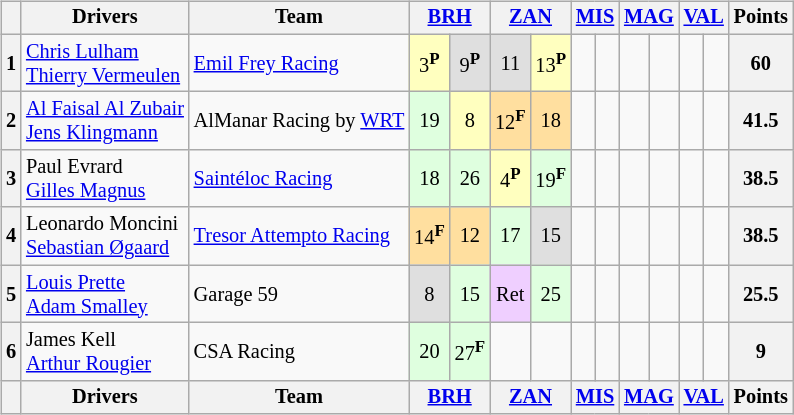<table>
<tr>
<td><br><table class="wikitable" style="font-size:85%; text-align:center;">
<tr>
<th></th>
<th>Drivers</th>
<th>Team</th>
<th colspan=2><a href='#'>BRH</a><br></th>
<th colspan=2><a href='#'>ZAN</a><br></th>
<th colspan=2><a href='#'>MIS</a><br></th>
<th colspan=2><a href='#'>MAG</a><br></th>
<th colspan=2><a href='#'>VAL</a><br></th>
<th>Points</th>
</tr>
<tr>
<th>1</th>
<td align=left> <a href='#'>Chris Lulham</a><br> <a href='#'>Thierry Vermeulen</a></td>
<td align=left> <a href='#'>Emil Frey Racing</a></td>
<td style="background:#ffffbf;">3<sup><strong>P</strong></sup></td>
<td style="background:#dfdfdf;">9<sup><strong>P</strong></sup></td>
<td style="background:#dfdfdf;">11</td>
<td style="background:#ffffbf;">13<sup><strong>P</strong></sup></td>
<td style="background:#;"></td>
<td style="background:#;"></td>
<td style="background:#;"></td>
<td style="background:#;"></td>
<td style="background:#;"></td>
<td style="background:#;"></td>
<th>60</th>
</tr>
<tr>
<th>2</th>
<td align=left> <a href='#'>Al Faisal Al Zubair</a><br> <a href='#'>Jens Klingmann</a></td>
<td align=left> AlManar Racing by <a href='#'>WRT</a></td>
<td style="background:#dfffdf;">19</td>
<td style="background:#ffffbf;">8</td>
<td style="background:#ffdf9f;">12<sup><strong>F</strong></sup></td>
<td style="background:#ffdf9f;">18</td>
<td style="background:#;"></td>
<td style="background:#;"></td>
<td style="background:#;"></td>
<td style="background:#;"></td>
<td style="background:#;"></td>
<td style="background:#;"></td>
<th>41.5</th>
</tr>
<tr>
<th>3</th>
<td align=left> Paul Evrard<br> <a href='#'>Gilles Magnus</a></td>
<td align=left> <a href='#'>Saintéloc Racing</a></td>
<td style="background:#dfffdf;">18</td>
<td style="background:#dfffdf;">26</td>
<td style="background:#ffffbf;">4<sup><strong>P</strong></sup></td>
<td style="background:#dfffdf;">19<sup><strong>F</strong></sup></td>
<td style="background:#;"></td>
<td style="background:#;"></td>
<td style="background:#;"></td>
<td style="background:#;"></td>
<td style="background:#;"></td>
<td style="background:#;"></td>
<th>38.5</th>
</tr>
<tr>
<th>4</th>
<td align=left> Leonardo Moncini<br> <a href='#'>Sebastian Øgaard</a></td>
<td align=left> <a href='#'>Tresor Attempto Racing</a></td>
<td style="background:#ffdf9f;">14<sup><strong>F</strong></sup></td>
<td style="background:#ffdf9f;">12</td>
<td style="background:#dfffdf;">17</td>
<td style="background:#dfdfdf;">15</td>
<td style="background:#;"></td>
<td style="background:#;"></td>
<td style="background:#;"></td>
<td style="background:#;"></td>
<td style="background:#;"></td>
<td style="background:#;"></td>
<th>38.5</th>
</tr>
<tr>
<th>5</th>
<td align=left> <a href='#'>Louis Prette</a><br> <a href='#'>Adam Smalley</a></td>
<td align=left> Garage 59</td>
<td style="background:#dfdfdf;">8</td>
<td style="background:#dfffdf;">15</td>
<td style="background:#efcfff;">Ret</td>
<td style="background:#dfffdf;">25</td>
<td style="background:#;"></td>
<td style="background:#;"></td>
<td style="background:#;"></td>
<td style="background:#;"></td>
<td style="background:#;"></td>
<td style="background:#;"></td>
<th>25.5</th>
</tr>
<tr>
<th>6</th>
<td align=left> James Kell<br> <a href='#'>Arthur Rougier</a></td>
<td align=left> CSA Racing</td>
<td style="background:#dfffdf;">20</td>
<td style="background:#dfffdf;">27<sup><strong>F</strong></sup></td>
<td style="background:#;"></td>
<td style="background:#;"></td>
<td style="background:#;"></td>
<td style="background:#;"></td>
<td style="background:#;"></td>
<td style="background:#;"></td>
<td style="background:#;"></td>
<td style="background:#;"></td>
<th>9</th>
</tr>
<tr>
<th></th>
<th>Drivers</th>
<th>Team</th>
<th colspan=2><a href='#'>BRH</a><br></th>
<th colspan=2><a href='#'>ZAN</a><br></th>
<th colspan=2><a href='#'>MIS</a><br></th>
<th colspan=2><a href='#'>MAG</a><br></th>
<th colspan=2><a href='#'>VAL</a><br></th>
<th>Points</th>
</tr>
</table>
</td>
</tr>
</table>
